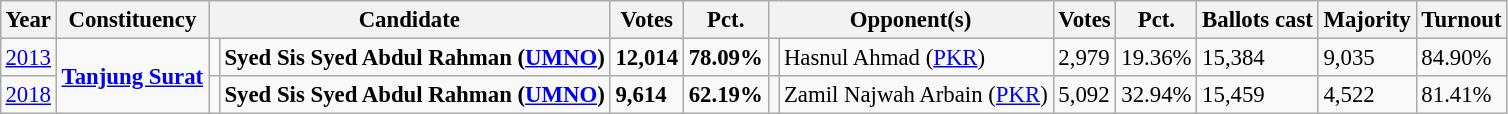<table class="wikitable" style="margin:0.5em ; font-size:95%">
<tr>
<th>Year</th>
<th>Constituency</th>
<th colspan="2">Candidate</th>
<th>Votes</th>
<th>Pct.</th>
<th colspan="2">Opponent(s)</th>
<th>Votes</th>
<th>Pct.</th>
<th>Ballots cast</th>
<th>Majority</th>
<th>Turnout</th>
</tr>
<tr>
<td><a href='#'>2013</a></td>
<td rowspan="2"><a href='#'><strong>Tanjung Surat</strong></a></td>
<td></td>
<td><strong>Syed Sis Syed Abdul Rahman (<a href='#'>UMNO</a>)</strong></td>
<td><strong>12,014</strong></td>
<td><strong>78.09%</strong></td>
<td></td>
<td>Hasnul Ahmad (<a href='#'>PKR</a>)</td>
<td>2,979</td>
<td>19.36%</td>
<td>15,384</td>
<td>9,035</td>
<td>84.90%</td>
</tr>
<tr>
<td><a href='#'>2018</a></td>
<td></td>
<td><strong>Syed Sis Syed Abdul Rahman (<a href='#'>UMNO</a>)</strong></td>
<td><strong>9,614</strong></td>
<td><strong>62.19%</strong></td>
<td></td>
<td>Zamil Najwah Arbain (<a href='#'>PKR</a>)</td>
<td>5,092</td>
<td>32.94%</td>
<td>15,459</td>
<td>4,522</td>
<td>81.41%</td>
</tr>
</table>
